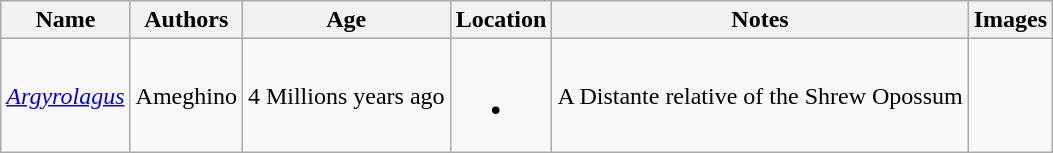<table class="wikitable">
<tr>
<th>Name</th>
<th>Authors</th>
<th>Age</th>
<th>Location</th>
<th>Notes</th>
<th>Images</th>
</tr>
<tr>
<td><em><a href='#'>Argyrolagus</a></em></td>
<td>Ameghino</td>
<td>4 Millions years ago</td>
<td><br><ul><li></li></ul></td>
<td>A Distante relative of the Shrew Opossum</td>
<td></td>
</tr>
</table>
